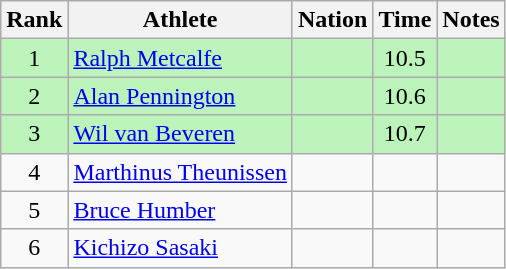<table class="wikitable sortable" style="text-align:center">
<tr>
<th>Rank</th>
<th>Athlete</th>
<th>Nation</th>
<th>Time</th>
<th>Notes</th>
</tr>
<tr bgcolor=bbf3bb>
<td>1</td>
<td align=left><a href='#'>Ralph Metcalfe</a></td>
<td align=left></td>
<td>10.5</td>
<td></td>
</tr>
<tr bgcolor=bbf3bb>
<td>2</td>
<td align=left><a href='#'>Alan Pennington</a></td>
<td align=left></td>
<td>10.6</td>
<td></td>
</tr>
<tr bgcolor=bbf3bb>
<td>3</td>
<td align=left><a href='#'>Wil van Beveren</a></td>
<td align=left></td>
<td>10.7</td>
<td></td>
</tr>
<tr>
<td>4</td>
<td align=left><a href='#'>Marthinus Theunissen</a></td>
<td align=left></td>
<td></td>
<td></td>
</tr>
<tr>
<td>5</td>
<td align=left><a href='#'>Bruce Humber</a></td>
<td align=left></td>
<td></td>
<td></td>
</tr>
<tr>
<td>6</td>
<td align=left><a href='#'>Kichizo Sasaki</a></td>
<td align=left></td>
<td></td>
<td></td>
</tr>
</table>
